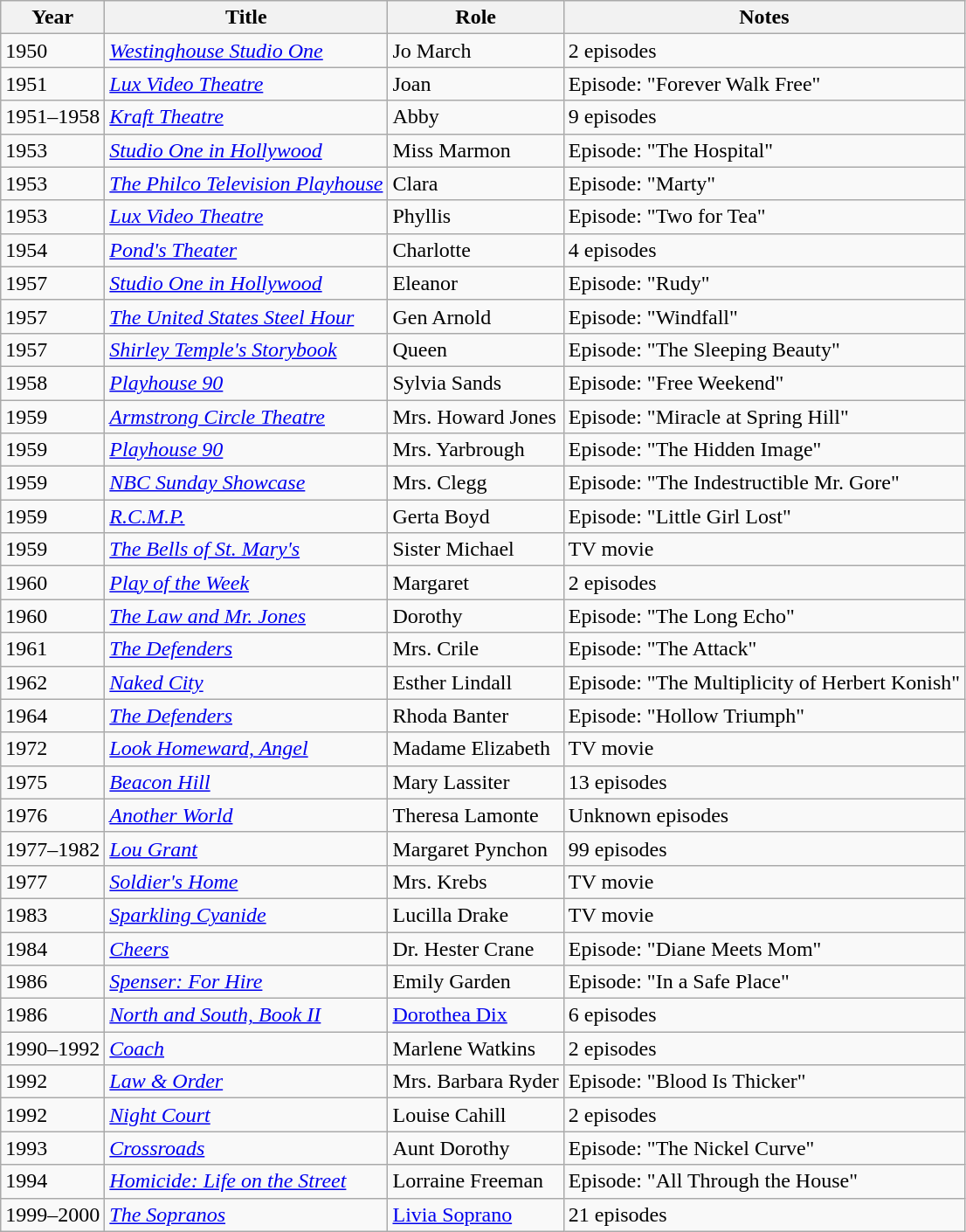<table class="wikitable sortable">
<tr>
<th>Year</th>
<th>Title</th>
<th>Role</th>
<th class="unsortable">Notes</th>
</tr>
<tr>
<td>1950</td>
<td><em><a href='#'>Westinghouse Studio One</a></em></td>
<td>Jo March</td>
<td>2 episodes</td>
</tr>
<tr>
<td>1951</td>
<td><em><a href='#'>Lux Video Theatre</a></em></td>
<td>Joan</td>
<td>Episode: "Forever Walk Free"</td>
</tr>
<tr>
<td>1951–1958</td>
<td><em><a href='#'>Kraft Theatre</a></em></td>
<td>Abby</td>
<td>9 episodes</td>
</tr>
<tr>
<td>1953</td>
<td><em><a href='#'>Studio One in Hollywood</a></em></td>
<td>Miss Marmon</td>
<td>Episode: "The Hospital"</td>
</tr>
<tr>
<td>1953</td>
<td><em><a href='#'>The Philco Television Playhouse</a></em></td>
<td>Clara</td>
<td>Episode: "Marty"</td>
</tr>
<tr>
<td>1953</td>
<td><em><a href='#'>Lux Video Theatre</a></em></td>
<td>Phyllis</td>
<td>Episode: "Two for Tea"</td>
</tr>
<tr>
<td>1954</td>
<td><em><a href='#'>Pond's Theater</a></em></td>
<td>Charlotte</td>
<td>4 episodes</td>
</tr>
<tr>
<td>1957</td>
<td><em><a href='#'>Studio One in Hollywood</a></em></td>
<td>Eleanor</td>
<td>Episode: "Rudy"</td>
</tr>
<tr>
<td>1957</td>
<td><em><a href='#'>The United States Steel Hour</a></em></td>
<td>Gen Arnold</td>
<td>Episode: "Windfall"</td>
</tr>
<tr>
<td>1957</td>
<td><em><a href='#'>Shirley Temple's Storybook</a></em></td>
<td>Queen</td>
<td>Episode: "The Sleeping Beauty"</td>
</tr>
<tr>
<td>1958</td>
<td><em><a href='#'>Playhouse 90</a></em></td>
<td>Sylvia Sands</td>
<td>Episode: "Free Weekend"</td>
</tr>
<tr>
<td>1959</td>
<td><em><a href='#'>Armstrong Circle Theatre</a></em></td>
<td>Mrs. Howard Jones</td>
<td>Episode: "Miracle at Spring Hill"</td>
</tr>
<tr>
<td>1959</td>
<td><em><a href='#'>Playhouse 90</a></em></td>
<td>Mrs. Yarbrough</td>
<td>Episode: "The Hidden Image"</td>
</tr>
<tr>
<td>1959</td>
<td><em><a href='#'>NBC Sunday Showcase</a></em></td>
<td>Mrs. Clegg</td>
<td>Episode: "The Indestructible Mr. Gore"</td>
</tr>
<tr>
<td>1959</td>
<td><em><a href='#'>R.C.M.P.</a></em></td>
<td>Gerta Boyd</td>
<td>Episode: "Little Girl Lost"</td>
</tr>
<tr>
<td>1959</td>
<td><em><a href='#'>The Bells of St. Mary's</a></em></td>
<td>Sister Michael</td>
<td>TV movie</td>
</tr>
<tr>
<td>1960</td>
<td><em><a href='#'>Play of the Week</a></em></td>
<td>Margaret</td>
<td>2 episodes</td>
</tr>
<tr>
<td>1960</td>
<td><em><a href='#'>The Law and Mr. Jones</a></em></td>
<td>Dorothy</td>
<td>Episode: "The Long Echo"</td>
</tr>
<tr>
<td>1961</td>
<td><em><a href='#'>The Defenders</a></em></td>
<td>Mrs. Crile</td>
<td>Episode: "The Attack"</td>
</tr>
<tr>
<td>1962</td>
<td><em><a href='#'>Naked City</a></em></td>
<td>Esther Lindall</td>
<td>Episode: "The Multiplicity of Herbert Konish"</td>
</tr>
<tr>
<td>1964</td>
<td><em><a href='#'>The Defenders</a></em></td>
<td>Rhoda Banter</td>
<td>Episode: "Hollow Triumph"</td>
</tr>
<tr>
<td>1972</td>
<td><em><a href='#'>Look Homeward, Angel</a></em></td>
<td>Madame Elizabeth</td>
<td>TV movie</td>
</tr>
<tr>
<td>1975</td>
<td><em><a href='#'>Beacon Hill</a></em></td>
<td>Mary Lassiter</td>
<td>13 episodes</td>
</tr>
<tr>
<td>1976</td>
<td><em><a href='#'>Another World</a></em></td>
<td>Theresa Lamonte</td>
<td>Unknown episodes</td>
</tr>
<tr>
<td>1977–1982</td>
<td><em><a href='#'>Lou Grant</a></em></td>
<td>Margaret Pynchon</td>
<td>99 episodes</td>
</tr>
<tr>
<td>1977</td>
<td><em><a href='#'>Soldier's Home</a></em></td>
<td>Mrs. Krebs</td>
<td>TV movie</td>
</tr>
<tr>
<td>1983</td>
<td><em><a href='#'>Sparkling Cyanide</a></em></td>
<td>Lucilla Drake</td>
<td>TV movie</td>
</tr>
<tr>
<td>1984</td>
<td><em><a href='#'>Cheers</a></em></td>
<td>Dr. Hester Crane</td>
<td>Episode: "Diane Meets Mom"</td>
</tr>
<tr>
<td>1986</td>
<td><em><a href='#'>Spenser: For Hire</a></em></td>
<td>Emily Garden</td>
<td>Episode: "In a Safe Place"</td>
</tr>
<tr>
<td>1986</td>
<td><em><a href='#'>North and South, Book II</a></em></td>
<td><a href='#'>Dorothea Dix</a></td>
<td>6 episodes</td>
</tr>
<tr>
<td>1990–1992</td>
<td><em><a href='#'>Coach</a></em></td>
<td>Marlene Watkins</td>
<td>2 episodes</td>
</tr>
<tr>
<td>1992</td>
<td><em><a href='#'>Law & Order</a></em></td>
<td>Mrs. Barbara Ryder</td>
<td>Episode: "Blood Is Thicker"</td>
</tr>
<tr>
<td>1992</td>
<td><em><a href='#'>Night Court</a></em></td>
<td>Louise Cahill</td>
<td>2 episodes</td>
</tr>
<tr>
<td>1993</td>
<td><em><a href='#'>Crossroads</a></em></td>
<td>Aunt Dorothy</td>
<td>Episode: "The Nickel Curve"</td>
</tr>
<tr>
<td>1994</td>
<td><em><a href='#'>Homicide: Life on the Street</a></em></td>
<td>Lorraine Freeman</td>
<td>Episode: "All Through the House"</td>
</tr>
<tr>
<td>1999–2000</td>
<td><em><a href='#'>The Sopranos</a></em></td>
<td><a href='#'>Livia Soprano</a></td>
<td>21 episodes</td>
</tr>
</table>
